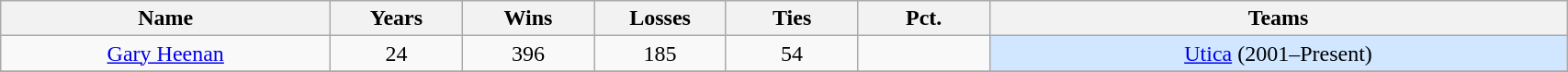<table class="wikitable sortable" style="text-align:center" width =90%>
<tr>
<th bgcolor="#DDDDFF" width="20%">Name</th>
<th bgcolor="#DDDDFF" width="8%">Years</th>
<th bgcolor="#DDDDFF" width="8%">Wins</th>
<th bgcolor="#DDDDFF" width="8%">Losses</th>
<th bgcolor="#DDDDFF" width="8%">Ties</th>
<th bgcolor="#DDDDFF" width="8%">Pct.</th>
<th bgcolor="#DDDDFF" width="35%">Teams</th>
</tr>
<tr>
<td><a href='#'>Gary Heenan</a></td>
<td>24</td>
<td>396</td>
<td>185</td>
<td>54</td>
<td></td>
<td bgcolor=D0E7FF><a href='#'>Utica</a> (2001–Present)</td>
</tr>
<tr>
</tr>
</table>
